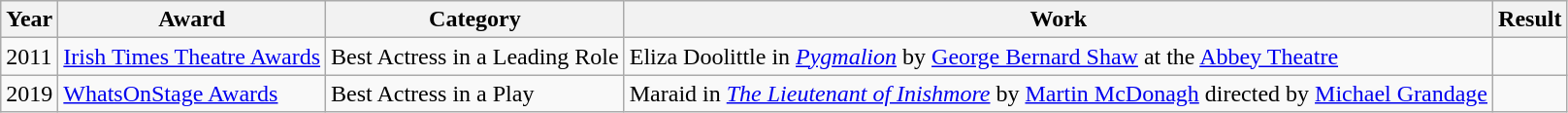<table class="wikitable">
<tr>
<th>Year</th>
<th>Award</th>
<th>Category</th>
<th>Work</th>
<th>Result</th>
</tr>
<tr>
<td>2011</td>
<td><a href='#'>Irish Times Theatre Awards</a></td>
<td>Best Actress in a Leading Role</td>
<td>Eliza Doolittle in <em><a href='#'>Pygmalion</a></em> by <a href='#'>George Bernard Shaw</a> at the <a href='#'>Abbey Theatre</a></td>
<td></td>
</tr>
<tr>
<td>2019</td>
<td><a href='#'>WhatsOnStage Awards</a></td>
<td>Best Actress in a Play</td>
<td>Maraid in <em><a href='#'>The Lieutenant of Inishmore</a></em> by <a href='#'>Martin McDonagh</a> directed by <a href='#'>Michael Grandage</a></td>
<td></td>
</tr>
</table>
